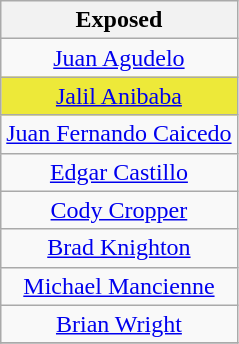<table class="wikitable" style="text-align:center">
<tr>
<th>Exposed</th>
</tr>
<tr>
<td><a href='#'>Juan Agudelo</a></td>
</tr>
<tr>
<td style="background: #ede939"><a href='#'>Jalil Anibaba</a></td>
</tr>
<tr>
<td><a href='#'>Juan Fernando Caicedo</a></td>
</tr>
<tr>
<td><a href='#'>Edgar Castillo</a></td>
</tr>
<tr>
<td><a href='#'>Cody Cropper</a></td>
</tr>
<tr>
<td><a href='#'>Brad Knighton</a></td>
</tr>
<tr>
<td><a href='#'>Michael Mancienne</a></td>
</tr>
<tr>
<td><a href='#'>Brian Wright</a></td>
</tr>
<tr>
</tr>
</table>
